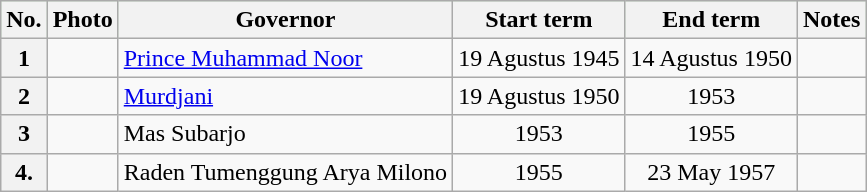<table class="wikitable">
<tr style="background-color:#cfc;">
<th>No.</th>
<th>Photo</th>
<th>Governor</th>
<th>Start term</th>
<th>End term</th>
<th>Notes</th>
</tr>
<tr>
<th>1</th>
<td></td>
<td><a href='#'>Prince Muhammad Noor</a></td>
<td align="center">19 Agustus 1945</td>
<td align="center">14 Agustus 1950</td>
<td> </td>
</tr>
<tr>
<th>2</th>
<td></td>
<td><a href='#'>Murdjani</a></td>
<td style="text-align: center;">19 Agustus 1950</td>
<td style="text-align: center;">1953</td>
<td style="text-align: center;"></td>
</tr>
<tr>
<th>3</th>
<td></td>
<td>Mas Subarjo</td>
<td style="text-align: center;">1953</td>
<td style="text-align: center;">1955</td>
<td> </td>
</tr>
<tr>
<th>4.</th>
<td></td>
<td>Raden Tumenggung Arya Milono</td>
<td style="text-align: center;">1955</td>
<td style="text-align: center;">23 May 1957</td>
<td> </td>
</tr>
</table>
